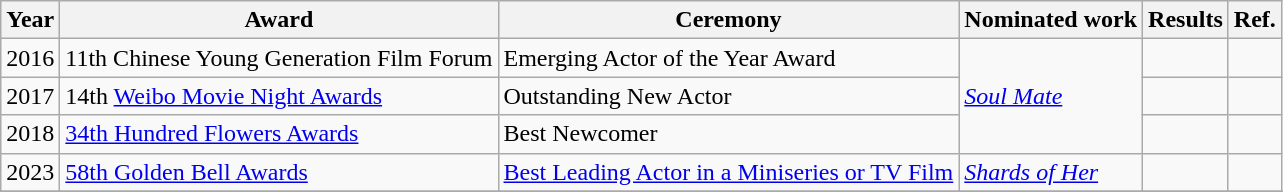<table class="wikitable">
<tr>
<th>Year</th>
<th>Award</th>
<th>Ceremony</th>
<th>Nominated work</th>
<th>Results</th>
<th>Ref.</th>
</tr>
<tr>
<td>2016</td>
<td>11th Chinese Young Generation Film Forum</td>
<td>Emerging Actor of the Year Award</td>
<td rowspan="3"><em><a href='#'>Soul Mate</a></em></td>
<td></td>
<td></td>
</tr>
<tr>
<td>2017</td>
<td>14th <a href='#'>Weibo Movie Night Awards</a></td>
<td>Outstanding New Actor</td>
<td></td>
<td></td>
</tr>
<tr>
<td>2018</td>
<td><a href='#'>34th Hundred Flowers Awards</a></td>
<td>Best Newcomer</td>
<td></td>
<td></td>
</tr>
<tr>
<td>2023</td>
<td><a href='#'>58th Golden Bell Awards</a></td>
<td><a href='#'>Best Leading Actor in a Miniseries or TV Film</a></td>
<td rowspan="1"><em><a href='#'>Shards of Her</a></em></td>
<td></td>
<td></td>
</tr>
<tr>
</tr>
</table>
